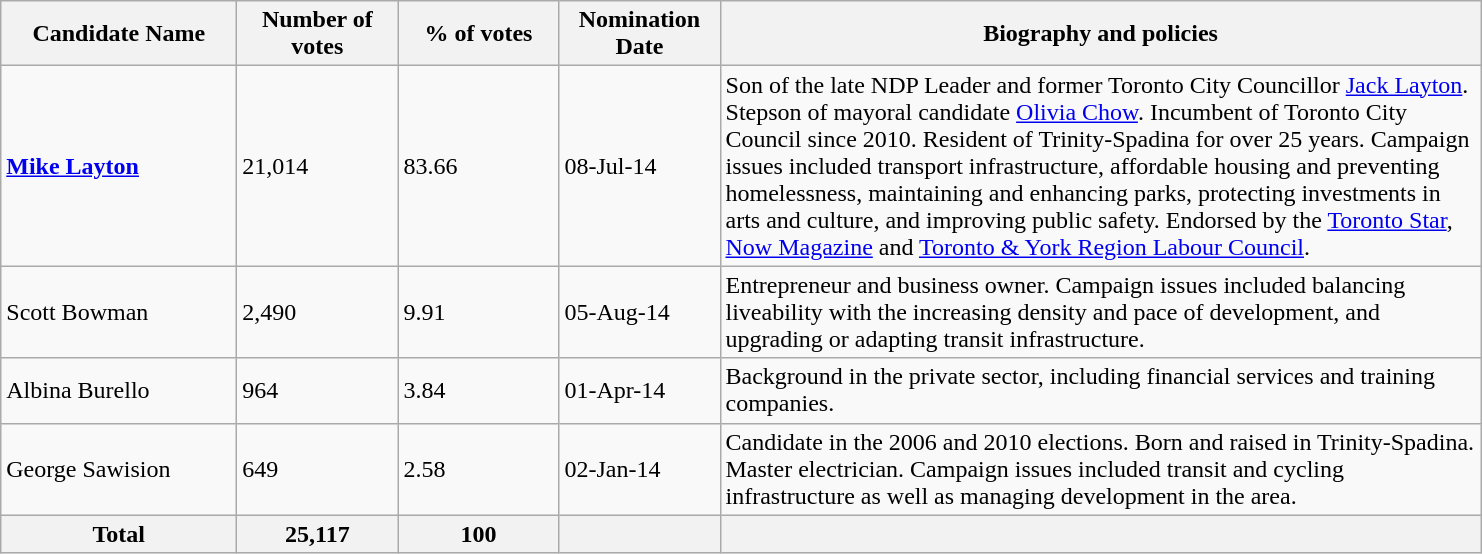<table class="wikitable">
<tr>
<th scope="col" style="width: 150px;">Candidate Name</th>
<th scope="col" style="width: 100px;">Number of votes</th>
<th scope="col" style="width: 100px;">% of votes</th>
<th scope="col" style="width: 100px;">Nomination Date</th>
<th scope="col" style="width: 500px;">Biography and policies</th>
</tr>
<tr>
<td><strong><a href='#'>Mike Layton</a></strong></td>
<td>21,014</td>
<td>83.66</td>
<td>08-Jul-14</td>
<td>Son of the late NDP Leader and former Toronto City Councillor <a href='#'>Jack Layton</a>. Stepson of mayoral candidate <a href='#'>Olivia Chow</a>. Incumbent of Toronto City Council since 2010. Resident of Trinity-Spadina for over 25 years. Campaign issues included transport infrastructure, affordable housing and preventing homelessness, maintaining and enhancing parks, protecting investments in arts and culture, and improving public safety. Endorsed by the <a href='#'>Toronto Star</a>, <a href='#'>Now Magazine</a> and <a href='#'>Toronto & York Region Labour Council</a>.</td>
</tr>
<tr>
<td>Scott Bowman</td>
<td>2,490</td>
<td>9.91</td>
<td>05-Aug-14</td>
<td>Entrepreneur and business owner. Campaign issues included balancing liveability with the increasing density and pace of development, and upgrading or adapting transit infrastructure.</td>
</tr>
<tr>
<td>Albina Burello</td>
<td>964</td>
<td>3.84</td>
<td>01-Apr-14</td>
<td>Background in the private sector, including financial services and training companies.</td>
</tr>
<tr>
<td>George Sawision</td>
<td>649</td>
<td>2.58</td>
<td>02-Jan-14</td>
<td>Candidate in the 2006 and 2010 elections. Born and raised in Trinity-Spadina. Master electrician. Campaign issues included transit and cycling infrastructure as well as managing development in the area.</td>
</tr>
<tr>
<th>Total</th>
<th>25,117</th>
<th>100</th>
<th></th>
<th></th>
</tr>
</table>
